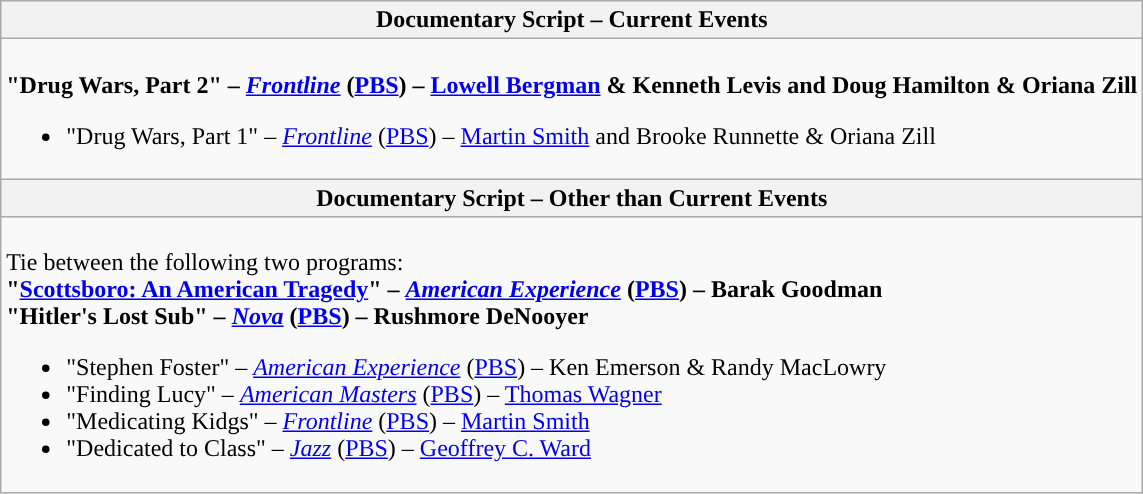<table class=wikitable style="width=100%">
<tr>
<th colspan="2" style="background:">Documentary Script – Current Events</th>
</tr>
<tr>
<td colspan="2" style="vertical-align:top;"><br><strong> "Drug Wars, Part 2" – <em><a href='#'>Frontline</a></em> (<a href='#'>PBS</a>) – <a href='#'>Lowell Bergman</a> & Kenneth Levis and Doug Hamilton & Oriana Zill</strong><ul><li>"Drug Wars, Part 1" – <em><a href='#'>Frontline</a></em> (<a href='#'>PBS</a>) – <a href='#'>Martin Smith</a> and Brooke Runnette & Oriana Zill</li></ul></td>
</tr>
<tr>
<th colspan="2" style="background:">Documentary Script – Other than Current Events</th>
</tr>
<tr>
<td colspan="2" style="vertical-align:top;"><br>Tie between the following two programs:<br>
<strong> "<a href='#'>Scottsboro: An American Tragedy</a>" – <em><a href='#'>American Experience</a></em> (<a href='#'>PBS</a>) – Barak Goodman</strong><br>
<strong> "Hitler's Lost Sub" – <em><a href='#'>Nova</a></em> (<a href='#'>PBS</a>) – Rushmore DeNooyer</strong><ul><li>"Stephen Foster" – <em><a href='#'>American Experience</a></em> (<a href='#'>PBS</a>) – Ken Emerson & Randy MacLowry</li><li>"Finding Lucy" – <em><a href='#'>American Masters</a></em> (<a href='#'>PBS</a>) – <a href='#'>Thomas Wagner</a></li><li>"Medicating Kidgs" – <em><a href='#'>Frontline</a></em> (<a href='#'>PBS</a>) – <a href='#'>Martin Smith</a></li><li>"Dedicated to Class" – <em><a href='#'>Jazz</a></em> (<a href='#'>PBS</a>) – <a href='#'>Geoffrey C. Ward</a></li></ul></td>
</tr>
</table>
